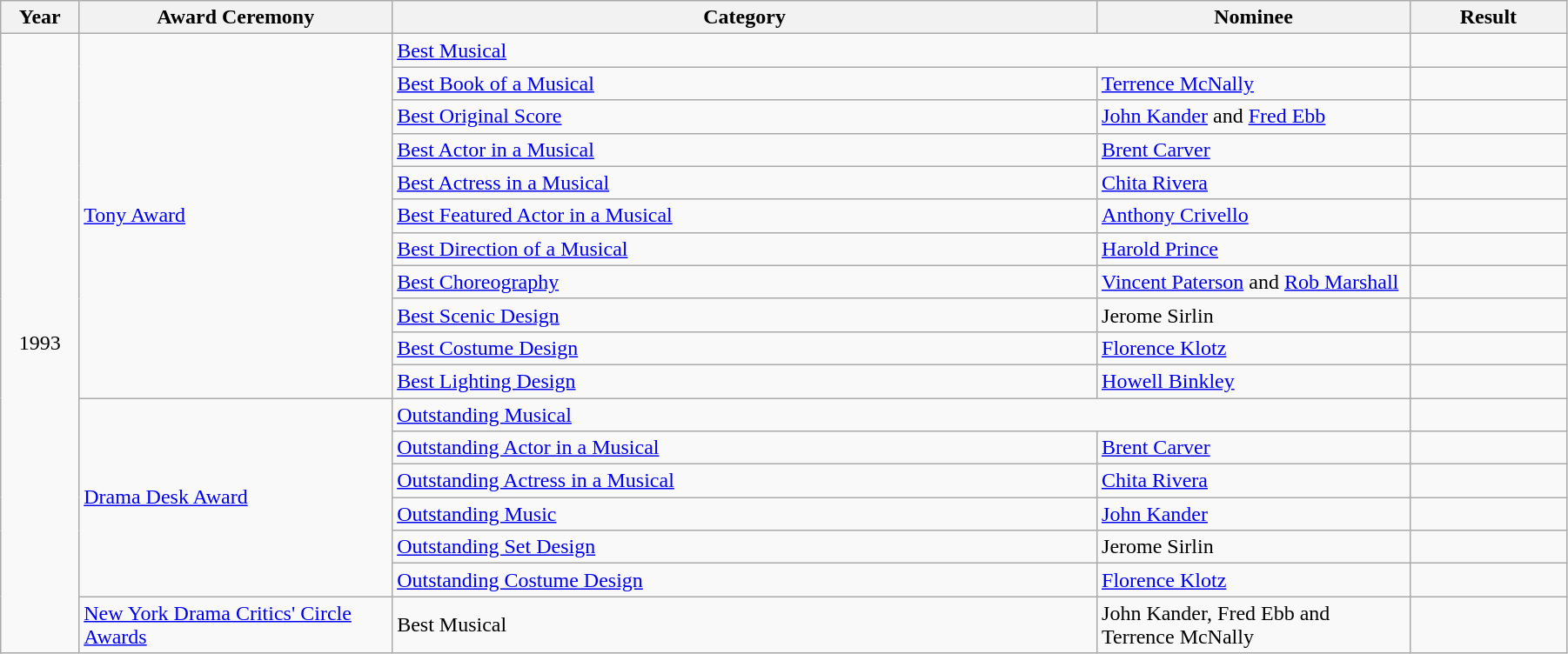<table class="wikitable" width="95%">
<tr>
<th width="5%">Year</th>
<th width="20%">Award Ceremony</th>
<th width="45%">Category</th>
<th width="20%">Nominee</th>
<th width="10%">Result</th>
</tr>
<tr>
<td rowspan="18" align="center">1993</td>
<td rowspan="11"><a href='#'>Tony Award</a></td>
<td colspan="2"><a href='#'>Best Musical</a></td>
<td></td>
</tr>
<tr>
<td><a href='#'>Best Book of a Musical</a></td>
<td><a href='#'>Terrence McNally</a></td>
<td></td>
</tr>
<tr>
<td><a href='#'>Best Original Score</a></td>
<td><a href='#'>John Kander</a> and <a href='#'>Fred Ebb</a></td>
<td></td>
</tr>
<tr>
<td><a href='#'>Best Actor in a Musical</a></td>
<td><a href='#'>Brent Carver</a></td>
<td></td>
</tr>
<tr>
<td><a href='#'>Best Actress in a Musical</a></td>
<td><a href='#'>Chita Rivera</a></td>
<td></td>
</tr>
<tr>
<td><a href='#'>Best Featured Actor in a Musical</a></td>
<td><a href='#'>Anthony Crivello</a></td>
<td></td>
</tr>
<tr>
<td><a href='#'>Best Direction of a Musical</a></td>
<td><a href='#'>Harold Prince</a></td>
<td></td>
</tr>
<tr>
<td><a href='#'>Best Choreography</a></td>
<td><a href='#'>Vincent Paterson</a> and <a href='#'>Rob Marshall</a></td>
<td></td>
</tr>
<tr>
<td><a href='#'>Best Scenic Design</a></td>
<td>Jerome Sirlin</td>
<td></td>
</tr>
<tr>
<td><a href='#'>Best Costume Design</a></td>
<td><a href='#'>Florence Klotz</a></td>
<td></td>
</tr>
<tr>
<td><a href='#'>Best Lighting Design</a></td>
<td><a href='#'>Howell Binkley</a></td>
<td></td>
</tr>
<tr>
<td rowspan="6"><a href='#'>Drama Desk Award</a></td>
<td colspan="2"><a href='#'>Outstanding Musical</a></td>
<td></td>
</tr>
<tr>
<td><a href='#'>Outstanding Actor in a Musical</a></td>
<td><a href='#'>Brent Carver</a></td>
<td></td>
</tr>
<tr>
<td><a href='#'>Outstanding Actress in a Musical</a></td>
<td><a href='#'>Chita Rivera</a></td>
<td></td>
</tr>
<tr>
<td><a href='#'>Outstanding Music</a></td>
<td><a href='#'>John Kander</a></td>
<td></td>
</tr>
<tr>
<td><a href='#'>Outstanding Set Design</a></td>
<td>Jerome Sirlin</td>
<td></td>
</tr>
<tr>
<td><a href='#'>Outstanding Costume Design</a></td>
<td><a href='#'>Florence Klotz</a></td>
<td></td>
</tr>
<tr>
<td><a href='#'>New York Drama Critics' Circle Awards</a></td>
<td>Best Musical</td>
<td>John Kander, Fred Ebb and Terrence McNally</td>
<td></td>
</tr>
</table>
